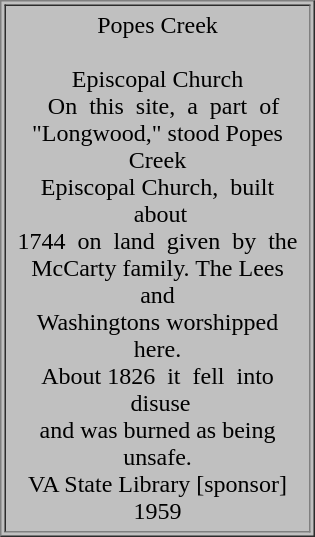<table border="1" cellpadding="4" align="left" width="210px" style="background-color:silver; text-align:center;">
<tr>
<td>Popes Creek<br><br>Episcopal Church<br>  On  this  site,  a  part  of<br>
"Longwood," stood Popes Creek<br>
Episcopal Church,  built  about<br>
1744  on  land  given  by  the<br>
McCarty family. The Lees and<br>
Washingtons worshipped here.<br>
About 1826  it  fell  into  disuse<br>
and was burned as being unsafe.<br>VA State Library [sponsor] 1959<br></td>
</tr>
</table>
